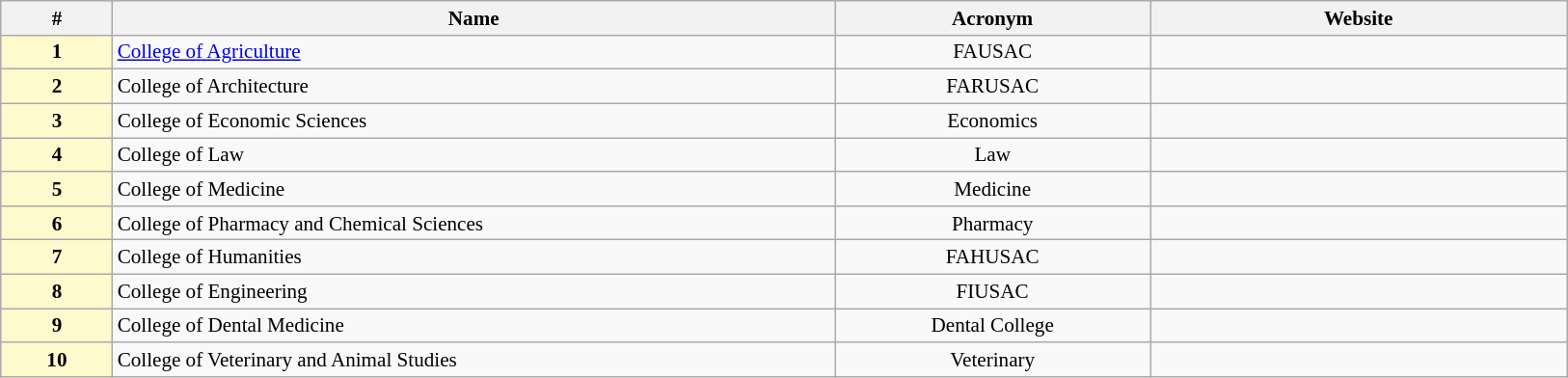<table class="wikitable" style="font-size:88%; margin:0.5em auto">
<tr>
<th style="width: 5em">#</th>
<th style="width: 35em">Name</th>
<th align="center" style="width: 15em">Acronym</th>
<th align="center" style="width: 20em">Website</th>
</tr>
<tr>
<th style="background:lemonchiffon;">1</th>
<td><a href='#'>College of Agriculture</a></td>
<td align="center">FAUSAC</td>
<td align="center"></td>
</tr>
<tr>
<th style="background:lemonchiffon;">2</th>
<td>College of Architecture</td>
<td align="center">FARUSAC</td>
<td align="center"></td>
</tr>
<tr>
<th style="background:lemonchiffon;">3</th>
<td>College of Economic Sciences</td>
<td align="center">Economics</td>
<td align="center"></td>
</tr>
<tr>
<th style="background:lemonchiffon;">4</th>
<td>College of Law</td>
<td align="center">Law</td>
<td align="center"></td>
</tr>
<tr>
<th style="background:lemonchiffon;">5</th>
<td>College of Medicine</td>
<td align="center">Medicine</td>
<td align="center"></td>
</tr>
<tr>
<th style="background:lemonchiffon;">6</th>
<td>College of Pharmacy and Chemical Sciences</td>
<td align="center">Pharmacy</td>
<td align="center"></td>
</tr>
<tr>
<th style="background:lemonchiffon;">7</th>
<td>College of Humanities</td>
<td align="center">FAHUSAC</td>
<td align="center"></td>
</tr>
<tr>
<th style="background:lemonchiffon;">8</th>
<td>College of Engineering</td>
<td align="center">FIUSAC</td>
<td align="center"></td>
</tr>
<tr>
<th style="background:lemonchiffon;">9</th>
<td>College of Dental Medicine</td>
<td align="center">Dental College</td>
<td align="center"></td>
</tr>
<tr>
<th style="background:lemonchiffon;">10</th>
<td>College of Veterinary and Animal Studies</td>
<td align="center">Veterinary</td>
<td align="center"></td>
</tr>
</table>
